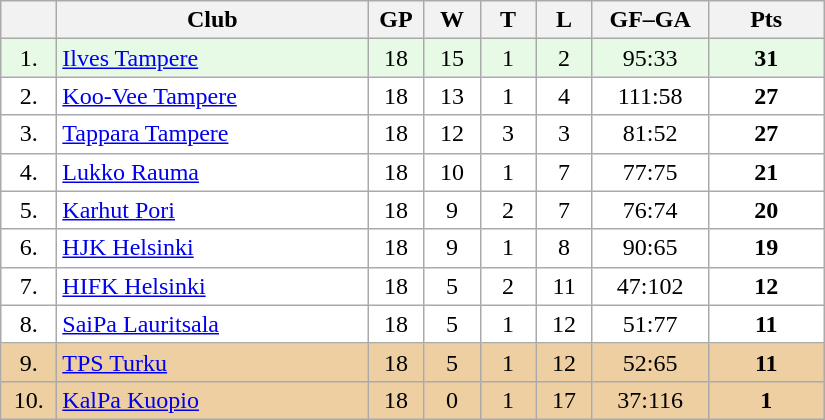<table class="wikitable">
<tr>
<th width="30"></th>
<th width="200">Club</th>
<th width="30">GP</th>
<th width="30">W</th>
<th width="30">T</th>
<th width="30">L</th>
<th width="70">GF–GA</th>
<th width="70">Pts</th>
</tr>
<tr bgcolor="#e6fae6" align="center">
<td>1.</td>
<td align="left"><a href='#'>Ilves Tampere</a></td>
<td>18</td>
<td>15</td>
<td>1</td>
<td>2</td>
<td>95:33</td>
<td><strong>31</strong></td>
</tr>
<tr bgcolor="#FFFFFF" align="center">
<td>2.</td>
<td align="left"><a href='#'>Koo-Vee Tampere</a></td>
<td>18</td>
<td>13</td>
<td>1</td>
<td>4</td>
<td>111:58</td>
<td><strong>27</strong></td>
</tr>
<tr bgcolor="#FFFFFF" align="center">
<td>3.</td>
<td align="left"><a href='#'>Tappara Tampere</a></td>
<td>18</td>
<td>12</td>
<td>3</td>
<td>3</td>
<td>81:52</td>
<td><strong>27</strong></td>
</tr>
<tr bgcolor="#FFFFFF" align="center">
<td>4.</td>
<td align="left"><a href='#'>Lukko Rauma</a></td>
<td>18</td>
<td>10</td>
<td>1</td>
<td>7</td>
<td>77:75</td>
<td><strong>21</strong></td>
</tr>
<tr bgcolor="#FFFFFF" align="center">
<td>5.</td>
<td align="left"><a href='#'>Karhut Pori</a></td>
<td>18</td>
<td>9</td>
<td>2</td>
<td>7</td>
<td>76:74</td>
<td><strong>20</strong></td>
</tr>
<tr bgcolor="#FFFFFF" align="center">
<td>6.</td>
<td align="left"><a href='#'>HJK Helsinki</a></td>
<td>18</td>
<td>9</td>
<td>1</td>
<td>8</td>
<td>90:65</td>
<td><strong>19</strong></td>
</tr>
<tr bgcolor="#FFFFFF" align="center">
<td>7.</td>
<td align="left"><a href='#'>HIFK Helsinki</a></td>
<td>18</td>
<td>5</td>
<td>2</td>
<td>11</td>
<td>47:102</td>
<td><strong>12</strong></td>
</tr>
<tr bgcolor="#FFFFFF" align="center">
<td>8.</td>
<td align="left"><a href='#'>SaiPa Lauritsala</a></td>
<td>18</td>
<td>5</td>
<td>1</td>
<td>12</td>
<td>51:77</td>
<td><strong>11</strong></td>
</tr>
<tr bgcolor="#EECFA1" align="center">
<td>9.</td>
<td align="left"><a href='#'>TPS Turku</a></td>
<td>18</td>
<td>5</td>
<td>1</td>
<td>12</td>
<td>52:65</td>
<td><strong>11</strong></td>
</tr>
<tr bgcolor="#EECFA1" align="center">
<td>10.</td>
<td align="left"><a href='#'>KalPa Kuopio</a></td>
<td>18</td>
<td>0</td>
<td>1</td>
<td>17</td>
<td>37:116</td>
<td><strong>1</strong></td>
</tr>
</table>
